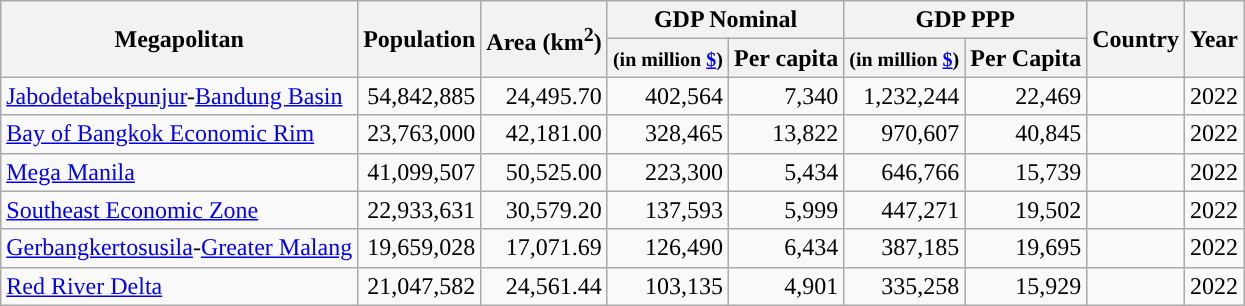<table class="wikitable sortable sticky-header-multi static-row-numbers" style="text-align:center;">
<tr>
<th rowspan="2">Megapolitan</th>
<th rowspan="2">Population</th>
<th rowspan="2">Area (km<sup>2</sup>)</th>
<th scope="col" colspan="2">GDP Nominal</th>
<th scope="col" colspan="2">GDP PPP</th>
<th rowspan="2">Country</th>
<th rowspan="2">Year</th>
</tr>
<tr>
<th scope="col"><small>(in million <a href='#'>$</a>)</small></th>
<th>Per capita</th>
<th scope="col"><small>(in million <a href='#'>$</a>)</small></th>
<th>Per Capita</th>
</tr>
<tr>
<td ! scope="row" style="text-align: left; font-weight: normal;"><a href='#'>Jabodetabekpunjur</a>-<a href='#'>Bandung Basin</a></td>
<td align="right">54,842,885</td>
<td align=right>24,495.70</td>
<td align=right>402,564</td>
<td align=right>7,340</td>
<td align=right>1,232,244</td>
<td align=right>22,469</td>
<td></td>
<td align=right>2022</td>
</tr>
<tr>
<td ! scope="row" style="text-align: left; font-weight: normal;"><a href='#'>Bay of Bangkok Economic Rim</a></td>
<td align=right>23,763,000</td>
<td align=right>42,181.00</td>
<td align=right>328,465</td>
<td align=right>13,822</td>
<td align=right>970,607</td>
<td align=right>40,845</td>
<td></td>
<td align=right>2022</td>
</tr>
<tr>
<td ! scope="row" style="text-align: left; font-weight: normal;"><a href='#'>Mega Manila</a></td>
<td align=right>41,099,507</td>
<td align=right>50,525.00</td>
<td align=right>223,300</td>
<td align=right>5,434</td>
<td align=right>646,766</td>
<td align=right>15,739</td>
<td></td>
<td align=right>2022</td>
</tr>
<tr>
<td ! scope="row" style="text-align: left; font-weight: normal;"><a href='#'>Southeast Economic Zone</a></td>
<td align=right>22,933,631</td>
<td align=right>30,579.20</td>
<td align=right>137,593</td>
<td align=right>5,999</td>
<td align=right>447,271</td>
<td align=right>19,502</td>
<td></td>
<td align=right>2022</td>
</tr>
<tr>
<td ! scope="row" style="text-align: left; font-weight: normal;"><a href='#'>Gerbangkertosusila</a>-<a href='#'>Greater Malang</a></td>
<td align=right>19,659,028</td>
<td align=right>17,071.69</td>
<td align=right>126,490</td>
<td align=right>6,434</td>
<td align=right>387,185</td>
<td align=right>19,695</td>
<td></td>
<td align=right>2022</td>
</tr>
<tr>
<td ! scope="row" style="text-align: left; font-weight: normal;"><a href='#'>Red River Delta</a></td>
<td align=right>21,047,582</td>
<td align=right>24,561.44</td>
<td align=right>103,135</td>
<td align=right>4,901</td>
<td align=right>335,258</td>
<td align=right>15,929</td>
<td></td>
<td align=right>2022</td>
</tr>
</table>
